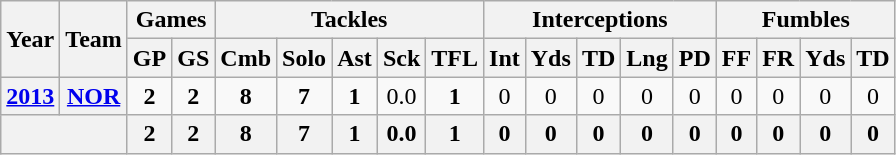<table class="wikitable" style="text-align:center">
<tr>
<th rowspan="2">Year</th>
<th rowspan="2">Team</th>
<th colspan="2">Games</th>
<th colspan="5">Tackles</th>
<th colspan="5">Interceptions</th>
<th colspan="4">Fumbles</th>
</tr>
<tr>
<th>GP</th>
<th>GS</th>
<th>Cmb</th>
<th>Solo</th>
<th>Ast</th>
<th>Sck</th>
<th>TFL</th>
<th>Int</th>
<th>Yds</th>
<th>TD</th>
<th>Lng</th>
<th>PD</th>
<th>FF</th>
<th>FR</th>
<th>Yds</th>
<th>TD</th>
</tr>
<tr>
<th><a href='#'>2013</a></th>
<th><a href='#'>NOR</a></th>
<td><strong>2</strong></td>
<td><strong>2</strong></td>
<td><strong>8</strong></td>
<td><strong>7</strong></td>
<td><strong>1</strong></td>
<td>0.0</td>
<td><strong>1</strong></td>
<td>0</td>
<td>0</td>
<td>0</td>
<td>0</td>
<td>0</td>
<td>0</td>
<td>0</td>
<td>0</td>
<td>0</td>
</tr>
<tr>
<th colspan="2"></th>
<th>2</th>
<th>2</th>
<th>8</th>
<th>7</th>
<th>1</th>
<th>0.0</th>
<th>1</th>
<th>0</th>
<th>0</th>
<th>0</th>
<th>0</th>
<th>0</th>
<th>0</th>
<th>0</th>
<th>0</th>
<th>0</th>
</tr>
</table>
